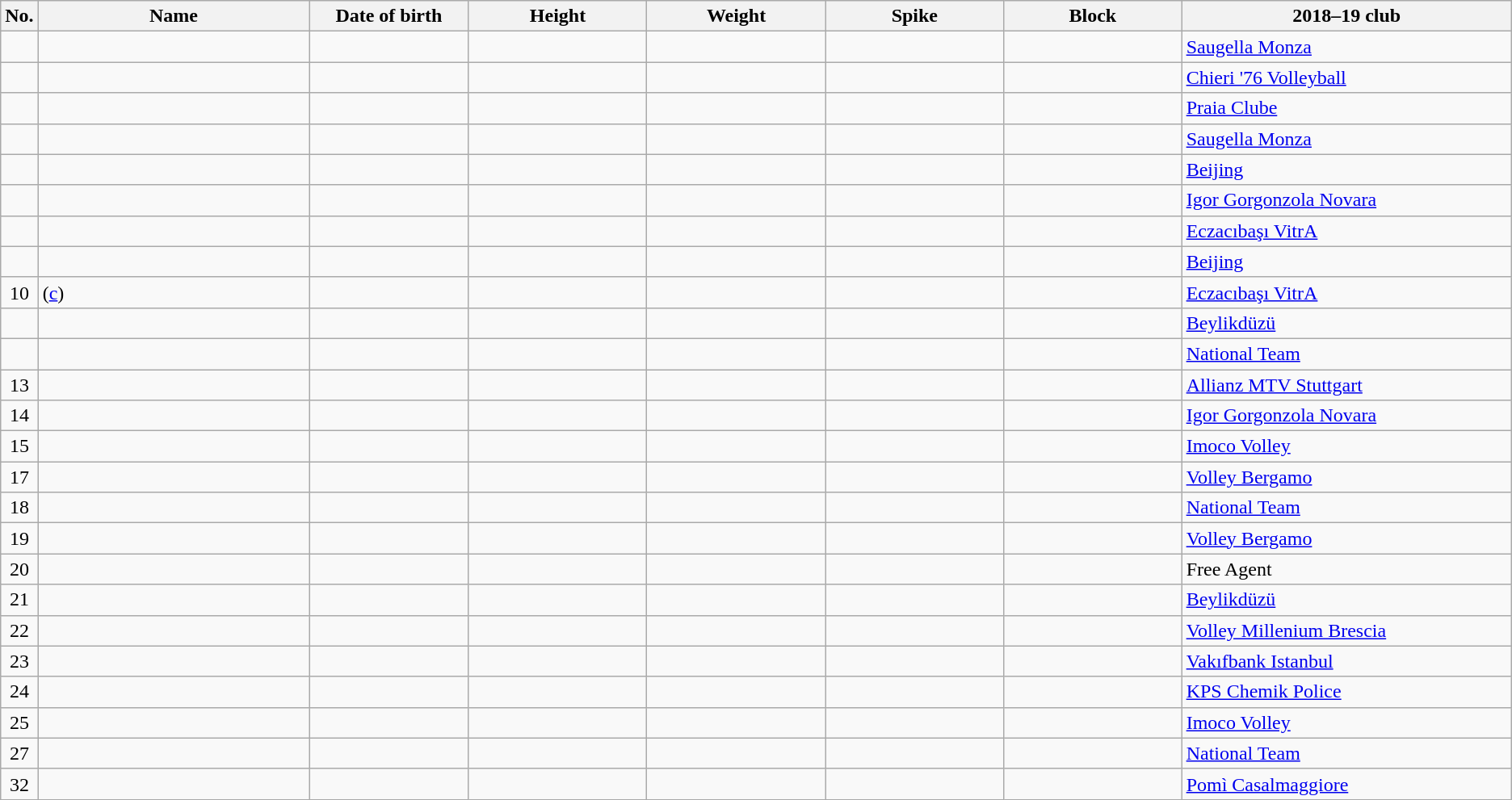<table class="wikitable sortable" style="font-size:100%; text-align:center;">
<tr>
<th>No.</th>
<th style="width:14em">Name</th>
<th style="width:8em">Date of birth</th>
<th style="width:9em">Height</th>
<th style="width:9em">Weight</th>
<th style="width:9em">Spike</th>
<th style="width:9em">Block</th>
<th style="width:17em">2018–19 club</th>
</tr>
<tr>
<td></td>
<td align=left></td>
<td align=right></td>
<td></td>
<td></td>
<td></td>
<td></td>
<td align=left> <a href='#'>Saugella Monza</a></td>
</tr>
<tr>
<td></td>
<td align=left></td>
<td align=right></td>
<td></td>
<td></td>
<td></td>
<td></td>
<td align=left> <a href='#'>Chieri '76 Volleyball</a></td>
</tr>
<tr>
<td></td>
<td align=left></td>
<td align=right></td>
<td></td>
<td></td>
<td></td>
<td></td>
<td align=left> <a href='#'>Praia Clube</a></td>
</tr>
<tr>
<td></td>
<td align=left></td>
<td align=right></td>
<td></td>
<td></td>
<td></td>
<td></td>
<td align=left> <a href='#'>Saugella Monza</a></td>
</tr>
<tr>
<td></td>
<td align=left></td>
<td align=right></td>
<td></td>
<td></td>
<td></td>
<td></td>
<td align=left> <a href='#'>Beijing</a></td>
</tr>
<tr>
<td></td>
<td align=left></td>
<td align=right></td>
<td></td>
<td></td>
<td></td>
<td></td>
<td align=left> <a href='#'>Igor Gorgonzola Novara</a></td>
</tr>
<tr>
<td></td>
<td align=left></td>
<td align=right></td>
<td></td>
<td></td>
<td></td>
<td></td>
<td align=left> <a href='#'>Eczacıbaşı VitrA</a></td>
</tr>
<tr>
<td></td>
<td align=left></td>
<td align=right></td>
<td></td>
<td></td>
<td></td>
<td></td>
<td align=left> <a href='#'>Beijing</a></td>
</tr>
<tr>
<td>10</td>
<td align=left> (<a href='#'>c</a>)</td>
<td align=right></td>
<td></td>
<td></td>
<td></td>
<td></td>
<td align=left> <a href='#'>Eczacıbaşı VitrA</a></td>
</tr>
<tr>
<td></td>
<td align=left></td>
<td align=right></td>
<td></td>
<td></td>
<td></td>
<td></td>
<td align=left> <a href='#'>Beylikdüzü</a></td>
</tr>
<tr>
<td></td>
<td align=left></td>
<td align=right></td>
<td></td>
<td></td>
<td></td>
<td></td>
<td align=left> <a href='#'>National Team</a></td>
</tr>
<tr>
<td>13</td>
<td align=left></td>
<td align=right></td>
<td></td>
<td></td>
<td></td>
<td></td>
<td align=left> <a href='#'>Allianz MTV Stuttgart</a></td>
</tr>
<tr>
<td>14</td>
<td align=left></td>
<td align=right></td>
<td></td>
<td></td>
<td></td>
<td></td>
<td align=left> <a href='#'>Igor Gorgonzola Novara</a></td>
</tr>
<tr>
<td>15</td>
<td align=left></td>
<td align=right></td>
<td></td>
<td></td>
<td></td>
<td></td>
<td align=left> <a href='#'>Imoco Volley</a></td>
</tr>
<tr>
<td>17</td>
<td align=left></td>
<td align=right></td>
<td></td>
<td></td>
<td></td>
<td></td>
<td align=left> <a href='#'>Volley Bergamo</a></td>
</tr>
<tr>
<td>18</td>
<td align=left></td>
<td align=right></td>
<td></td>
<td></td>
<td></td>
<td></td>
<td align=left> <a href='#'>National Team</a></td>
</tr>
<tr>
<td>19</td>
<td align=left></td>
<td align=right></td>
<td></td>
<td></td>
<td></td>
<td></td>
<td align=left> <a href='#'>Volley Bergamo</a></td>
</tr>
<tr>
<td>20</td>
<td align=left></td>
<td align=right></td>
<td></td>
<td></td>
<td></td>
<td></td>
<td align=left> Free Agent</td>
</tr>
<tr>
<td>21</td>
<td align=left></td>
<td align=right></td>
<td></td>
<td></td>
<td></td>
<td></td>
<td align=left> <a href='#'>Beylikdüzü</a></td>
</tr>
<tr>
<td>22</td>
<td align=left></td>
<td align=right></td>
<td></td>
<td></td>
<td></td>
<td></td>
<td align=left> <a href='#'>Volley Millenium Brescia</a></td>
</tr>
<tr>
<td>23</td>
<td align=left></td>
<td align=right></td>
<td></td>
<td></td>
<td></td>
<td></td>
<td align=left> <a href='#'>Vakıfbank Istanbul</a></td>
</tr>
<tr>
<td>24</td>
<td align=left></td>
<td align=right></td>
<td></td>
<td></td>
<td></td>
<td></td>
<td align=left> <a href='#'>KPS Chemik Police</a></td>
</tr>
<tr>
<td>25</td>
<td align=left></td>
<td align=right></td>
<td></td>
<td></td>
<td></td>
<td></td>
<td align=left> <a href='#'>Imoco Volley</a></td>
</tr>
<tr>
<td>27</td>
<td align=left></td>
<td align=right></td>
<td></td>
<td></td>
<td></td>
<td></td>
<td align=left> <a href='#'>National Team</a></td>
</tr>
<tr>
<td>32</td>
<td align=left></td>
<td align=right></td>
<td></td>
<td></td>
<td></td>
<td></td>
<td align=left> <a href='#'>Pomì Casalmaggiore</a></td>
</tr>
</table>
